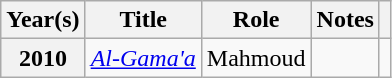<table class="wikitable plainrowheaders sortable"  style=font-size:100%>
<tr>
<th scope="col">Year(s)</th>
<th scope="col">Title</th>
<th scope="col" class="unsortable">Role</th>
<th scope="col" class="unsortable">Notes</th>
<th scope="col" class="unsortable"></th>
</tr>
<tr>
<th scope="row">2010</th>
<td><em><a href='#'>Al-Gama'a</a></em></td>
<td>Mahmoud</td>
<td></td>
<td style="text-align:center;"></td>
</tr>
</table>
